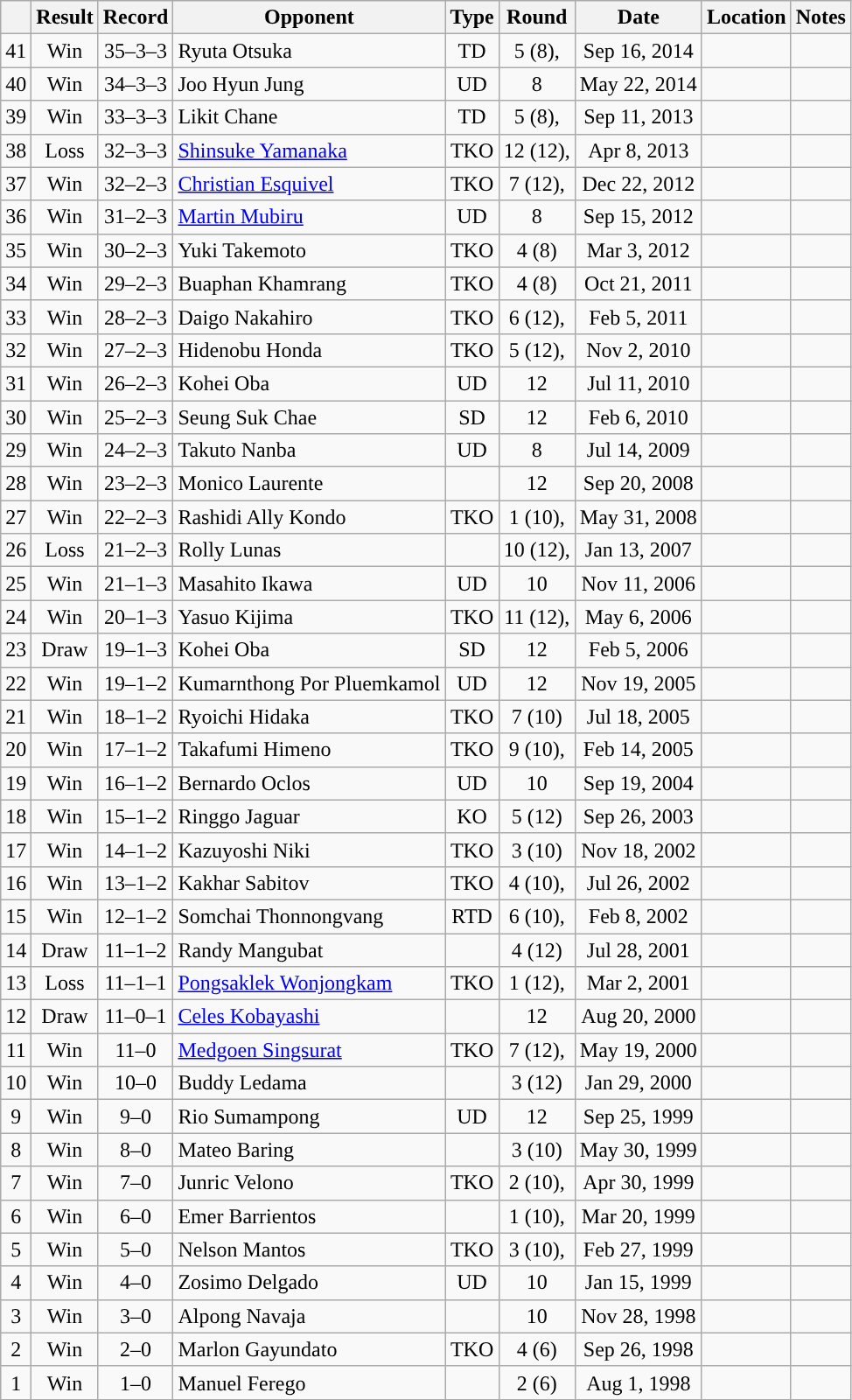<table class="wikitable" style="text-align:center">
<tr>
<th></th>
<th>Result</th>
<th>Record</th>
<th>Opponent</th>
<th>Type</th>
<th>Round</th>
<th>Date</th>
<th>Location</th>
<th>Notes</th>
</tr>
<tr>
<td>41</td>
<td>Win</td>
<td>35–3–3</td>
<td align=left>Ryuta Otsuka</td>
<td>TD</td>
<td>5 (8), </td>
<td>Sep 16, 2014</td>
<td style="text-align:left;"></td>
<td></td>
</tr>
<tr>
<td>40</td>
<td>Win</td>
<td>34–3–3</td>
<td align=left>Joo Hyun Jung</td>
<td>UD</td>
<td>8</td>
<td>May 22, 2014</td>
<td style="text-align:left;"></td>
<td></td>
</tr>
<tr>
<td>39</td>
<td>Win</td>
<td>33–3–3</td>
<td align=left>Likit Chane</td>
<td>TD</td>
<td>5 (8), </td>
<td>Sep 11, 2013</td>
<td style="text-align:left;"></td>
<td></td>
</tr>
<tr>
<td>38</td>
<td>Loss</td>
<td>32–3–3</td>
<td align=left><a href='#'>Shinsuke Yamanaka</a></td>
<td>TKO</td>
<td>12 (12), </td>
<td>Apr 8, 2013</td>
<td style="text-align:left;"></td>
<td style="text-align:left;"></td>
</tr>
<tr>
<td>37</td>
<td>Win</td>
<td>32–2–3</td>
<td align=left><a href='#'>Christian Esquivel</a></td>
<td>TKO</td>
<td>7 (12), </td>
<td>Dec 22, 2012</td>
<td style="text-align:left;"></td>
<td></td>
</tr>
<tr>
<td>36</td>
<td>Win</td>
<td>31–2–3</td>
<td align=left><a href='#'>Martin Mubiru</a></td>
<td>UD</td>
<td>8</td>
<td>Sep 15, 2012</td>
<td style="text-align:left;"></td>
<td></td>
</tr>
<tr>
<td>35</td>
<td>Win</td>
<td>30–2–3</td>
<td align=left>Yuki Takemoto</td>
<td>TKO</td>
<td>4 (8)</td>
<td>Mar 3, 2012</td>
<td style="text-align:left;"></td>
<td></td>
</tr>
<tr>
<td>34</td>
<td>Win</td>
<td>29–2–3</td>
<td align=left>Buaphan Khamrang</td>
<td>TKO</td>
<td>4 (8)</td>
<td>Oct 21, 2011</td>
<td style="text-align:left;"></td>
<td></td>
</tr>
<tr>
<td>33</td>
<td>Win</td>
<td>28–2–3</td>
<td align=left>Daigo Nakahiro</td>
<td>TKO</td>
<td>6 (12), </td>
<td>Feb 5, 2011</td>
<td style="text-align:left;"></td>
<td style="text-align:left;"></td>
</tr>
<tr>
<td>32</td>
<td>Win</td>
<td>27–2–3</td>
<td align=left>Hidenobu Honda</td>
<td>TKO</td>
<td>5 (12), </td>
<td>Nov 2, 2010</td>
<td style="text-align:left;"></td>
<td style="text-align:left;"></td>
</tr>
<tr>
<td>31</td>
<td>Win</td>
<td>26–2–3</td>
<td align=left>Kohei Oba</td>
<td>UD</td>
<td>12</td>
<td>Jul 11, 2010</td>
<td style="text-align:left;"></td>
<td style="text-align:left;"></td>
</tr>
<tr>
<td>30</td>
<td>Win</td>
<td>25–2–3</td>
<td align=left>Seung Suk Chae</td>
<td>SD</td>
<td>12</td>
<td>Feb 6, 2010</td>
<td style="text-align:left;"></td>
<td style="text-align:left;"></td>
</tr>
<tr>
<td>29</td>
<td>Win</td>
<td>24–2–3</td>
<td align=left>Takuto Nanba</td>
<td>UD</td>
<td>8</td>
<td>Jul 14, 2009</td>
<td style="text-align:left;"></td>
<td></td>
</tr>
<tr>
<td>28</td>
<td>Win</td>
<td>23–2–3</td>
<td align=left>Monico Laurente</td>
<td></td>
<td>12</td>
<td>Sep 20, 2008</td>
<td style="text-align:left;"></td>
<td></td>
</tr>
<tr>
<td>27</td>
<td>Win</td>
<td>22–2–3</td>
<td align=left>Rashidi Ally Kondo</td>
<td>TKO</td>
<td>1 (10), </td>
<td>May 31, 2008</td>
<td style="text-align:left;"></td>
<td></td>
</tr>
<tr>
<td>26</td>
<td>Loss</td>
<td>21–2–3</td>
<td align=left>Rolly Lunas</td>
<td></td>
<td>10 (12), </td>
<td>Jan 13, 2007</td>
<td style="text-align:left;"></td>
<td style="text-align:left;"></td>
</tr>
<tr>
<td>25</td>
<td>Win</td>
<td>21–1–3</td>
<td align=left>Masahito Ikawa</td>
<td>UD</td>
<td>10</td>
<td>Nov 11, 2006</td>
<td style="text-align:left;"></td>
<td></td>
</tr>
<tr>
<td>24</td>
<td>Win</td>
<td>20–1–3</td>
<td align=left>Yasuo Kijima</td>
<td>TKO</td>
<td>11 (12), </td>
<td>May 6, 2006</td>
<td style="text-align:left;"></td>
<td style="text-align:left;"></td>
</tr>
<tr>
<td>23</td>
<td>Draw</td>
<td>19–1–3</td>
<td align=left>Kohei Oba</td>
<td>SD</td>
<td>12</td>
<td>Feb 5, 2006</td>
<td style="text-align:left;"></td>
<td style="text-align:left;"></td>
</tr>
<tr>
<td>22</td>
<td>Win</td>
<td>19–1–2</td>
<td align=left>Kumarnthong Por Pluemkamol</td>
<td>UD</td>
<td>12</td>
<td>Nov 19, 2005</td>
<td style="text-align:left;"></td>
<td style="text-align:left;"></td>
</tr>
<tr>
<td>21</td>
<td>Win</td>
<td>18–1–2</td>
<td align=left>Ryoichi Hidaka</td>
<td>TKO</td>
<td>7 (10)</td>
<td>Jul 18, 2005</td>
<td style="text-align:left;"></td>
<td></td>
</tr>
<tr>
<td>20</td>
<td>Win</td>
<td>17–1–2</td>
<td align=left>Takafumi Himeno</td>
<td>TKO</td>
<td>9 (10), </td>
<td>Feb 14, 2005</td>
<td style="text-align:left;"></td>
<td></td>
</tr>
<tr>
<td>19</td>
<td>Win</td>
<td>16–1–2</td>
<td align=left>Bernardo Oclos</td>
<td>UD</td>
<td>10</td>
<td>Sep 19, 2004</td>
<td style="text-align:left;"></td>
<td></td>
</tr>
<tr>
<td>18</td>
<td>Win</td>
<td>15–1–2</td>
<td align=left>Ringgo Jaguar</td>
<td>KO</td>
<td>5 (12)</td>
<td>Sep 26, 2003</td>
<td style="text-align:left;"></td>
<td style="text-align:left;"></td>
</tr>
<tr>
<td>17</td>
<td>Win</td>
<td>14–1–2</td>
<td align=left>Kazuyoshi Niki</td>
<td>TKO</td>
<td>3 (10)</td>
<td>Nov 18, 2002</td>
<td style="text-align:left;"></td>
<td></td>
</tr>
<tr>
<td>16</td>
<td>Win</td>
<td>13–1–2</td>
<td align=left>Kakhar Sabitov</td>
<td>TKO</td>
<td>4 (10), </td>
<td>Jul 26, 2002</td>
<td style="text-align:left;"></td>
<td></td>
</tr>
<tr>
<td>15</td>
<td>Win</td>
<td>12–1–2</td>
<td align=left>Somchai Thonnongvang</td>
<td>RTD</td>
<td>6 (10), </td>
<td>Feb 8, 2002</td>
<td style="text-align:left;"></td>
<td></td>
</tr>
<tr>
<td>14</td>
<td>Draw</td>
<td>11–1–2</td>
<td align=left>Randy Mangubat</td>
<td></td>
<td>4 (12)</td>
<td>Jul 28, 2001</td>
<td style="text-align:left;"></td>
<td style="text-align:left;"></td>
</tr>
<tr>
<td>13</td>
<td>Loss</td>
<td>11–1–1</td>
<td align=left><a href='#'>Pongsaklek Wonjongkam</a></td>
<td>TKO</td>
<td>1 (12), </td>
<td>Mar 2, 2001</td>
<td style="text-align:left;"></td>
<td style="text-align:left;"></td>
</tr>
<tr>
<td>12</td>
<td>Draw</td>
<td>11–0–1</td>
<td align=left><a href='#'>Celes Kobayashi</a></td>
<td></td>
<td>12</td>
<td>Aug 20, 2000</td>
<td style="text-align:left;"></td>
<td style="text-align:left;"></td>
</tr>
<tr>
<td>11</td>
<td>Win</td>
<td>11–0</td>
<td align=left><a href='#'>Medgoen Singsurat</a></td>
<td>TKO</td>
<td>7 (12), </td>
<td>May 19, 2000</td>
<td style="text-align:left;"></td>
<td style="text-align:left;"></td>
</tr>
<tr>
<td>10</td>
<td>Win</td>
<td>10–0</td>
<td align=left>Buddy Ledama</td>
<td></td>
<td>3 (12)</td>
<td>Jan 29, 2000</td>
<td style="text-align:left;"></td>
<td></td>
</tr>
<tr>
<td>9</td>
<td>Win</td>
<td>9–0</td>
<td align=left>Rio Sumampong</td>
<td>UD</td>
<td>12</td>
<td>Sep 25, 1999</td>
<td style="text-align:left;"></td>
<td></td>
</tr>
<tr>
<td>8</td>
<td>Win</td>
<td>8–0</td>
<td align=left>Mateo Baring</td>
<td></td>
<td>3 (10)</td>
<td>May 30, 1999</td>
<td style="text-align:left;"></td>
<td></td>
</tr>
<tr>
<td>7</td>
<td>Win</td>
<td>7–0</td>
<td align=left>Junric Velono</td>
<td>TKO</td>
<td>2 (10), </td>
<td>Apr 30, 1999</td>
<td style="text-align:left;"></td>
<td></td>
</tr>
<tr>
<td>6</td>
<td>Win</td>
<td>6–0</td>
<td align=left>Emer Barrientos</td>
<td></td>
<td>1 (10), </td>
<td>Mar 20, 1999</td>
<td style="text-align:left;"></td>
<td></td>
</tr>
<tr>
<td>5</td>
<td>Win</td>
<td>5–0</td>
<td align=left>Nelson Mantos</td>
<td>TKO</td>
<td>3 (10), </td>
<td>Feb 27, 1999</td>
<td style="text-align:left;"></td>
<td></td>
</tr>
<tr>
<td>4</td>
<td>Win</td>
<td>4–0</td>
<td align=left>Zosimo Delgado</td>
<td>UD</td>
<td>10</td>
<td>Jan 15, 1999</td>
<td style="text-align:left;"></td>
<td></td>
</tr>
<tr>
<td>3</td>
<td>Win</td>
<td>3–0</td>
<td align=left>Alpong Navaja</td>
<td></td>
<td>10</td>
<td>Nov 28, 1998</td>
<td style="text-align:left;"></td>
<td></td>
</tr>
<tr>
<td>2</td>
<td>Win</td>
<td>2–0</td>
<td align=left>Marlon Gayundato</td>
<td>TKO</td>
<td>4 (6)</td>
<td>Sep 26, 1998</td>
<td style="text-align:left;"></td>
<td></td>
</tr>
<tr>
<td>1</td>
<td>Win</td>
<td>1–0</td>
<td align=left>Manuel Ferego</td>
<td></td>
<td>2 (6)</td>
<td>Aug 1, 1998</td>
<td style="text-align:left;"></td>
<td></td>
</tr>
</table>
